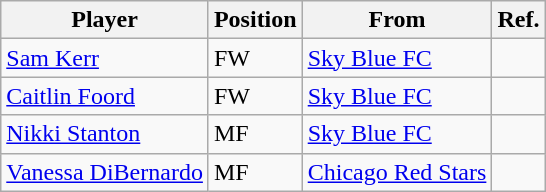<table class="wikitable sortable";">
<tr>
<th>Player</th>
<th>Position</th>
<th>From</th>
<th>Ref.</th>
</tr>
<tr>
<td> <a href='#'>Sam Kerr</a></td>
<td>FW</td>
<td> <a href='#'>Sky Blue FC</a></td>
<td></td>
</tr>
<tr>
<td> <a href='#'>Caitlin Foord</a></td>
<td>FW</td>
<td> <a href='#'>Sky Blue FC</a></td>
<td></td>
</tr>
<tr>
<td> <a href='#'>Nikki Stanton</a></td>
<td>MF</td>
<td> <a href='#'>Sky Blue FC</a></td>
<td></td>
</tr>
<tr>
<td> <a href='#'>Vanessa DiBernardo</a></td>
<td>MF</td>
<td> <a href='#'>Chicago Red Stars</a></td>
<td></td>
</tr>
</table>
